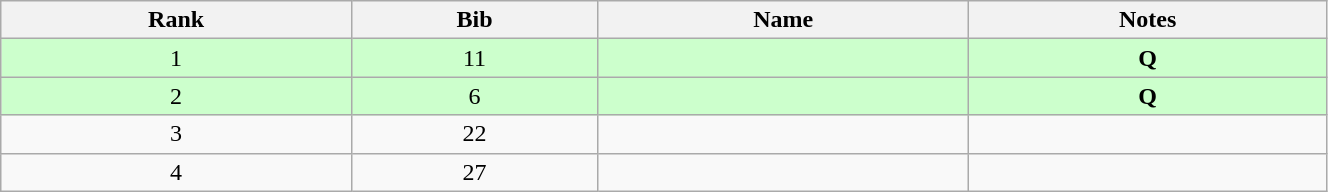<table class="wikitable" style="text-align:center;" width=70%>
<tr>
<th>Rank</th>
<th>Bib</th>
<th>Name</th>
<th>Notes</th>
</tr>
<tr bgcolor="#ccffcc">
<td>1</td>
<td>11</td>
<td align=left></td>
<td><strong>Q</strong></td>
</tr>
<tr bgcolor="#ccffcc">
<td>2</td>
<td>6</td>
<td align=left></td>
<td><strong>Q</strong></td>
</tr>
<tr>
<td>3</td>
<td>22</td>
<td align=left></td>
<td></td>
</tr>
<tr>
<td>4</td>
<td>27</td>
<td align=left></td>
<td></td>
</tr>
</table>
